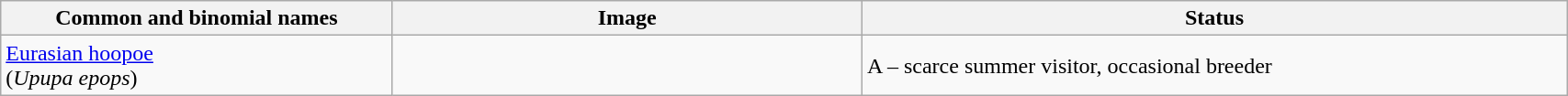<table width=90% class="wikitable">
<tr>
<th width=25%>Common and binomial names</th>
<th width=30%>Image</th>
<th width=45%>Status</th>
</tr>
<tr>
<td><a href='#'>Eurasian hoopoe</a><br>(<em>Upupa epops</em>)</td>
<td></td>
<td>A – scarce summer visitor, occasional breeder</td>
</tr>
</table>
